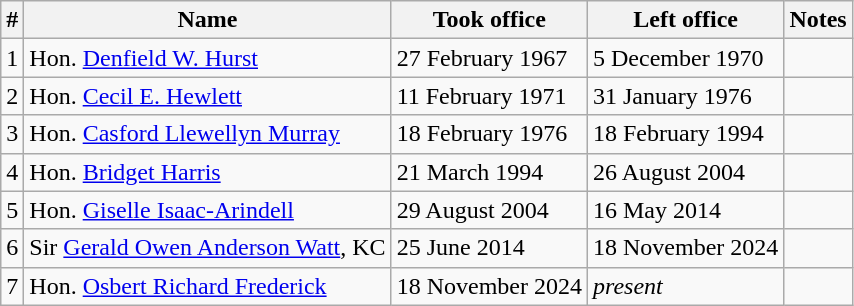<table class="wikitable">
<tr>
<th>#</th>
<th>Name</th>
<th>Took office</th>
<th>Left office</th>
<th>Notes</th>
</tr>
<tr>
<td>1</td>
<td>Hon. <a href='#'>Denfield W. Hurst</a></td>
<td>27 February 1967</td>
<td>5 December 1970</td>
<td></td>
</tr>
<tr>
<td>2</td>
<td>Hon. <a href='#'>Cecil E. Hewlett</a></td>
<td>11 February 1971</td>
<td>31 January 1976</td>
<td></td>
</tr>
<tr>
<td>3</td>
<td>Hon. <a href='#'>Casford Llewellyn Murray</a></td>
<td>18 February 1976</td>
<td>18 February 1994</td>
<td></td>
</tr>
<tr>
<td>4</td>
<td>Hon. <a href='#'>Bridget Harris</a></td>
<td>21 March 1994</td>
<td>26 August 2004</td>
<td></td>
</tr>
<tr>
<td>5</td>
<td>Hon. <a href='#'>Giselle Isaac-Arindell</a></td>
<td>29 August 2004</td>
<td>16 May 2014</td>
<td></td>
</tr>
<tr>
<td>6</td>
<td>Sir <a href='#'>Gerald Owen Anderson Watt</a>, KC</td>
<td>25 June 2014</td>
<td>18 November 2024</td>
<td></td>
</tr>
<tr>
<td>7</td>
<td>Hon. <a href='#'>Osbert Richard Frederick</a></td>
<td>18 November 2024</td>
<td><em>present</em></td>
<td></td>
</tr>
</table>
